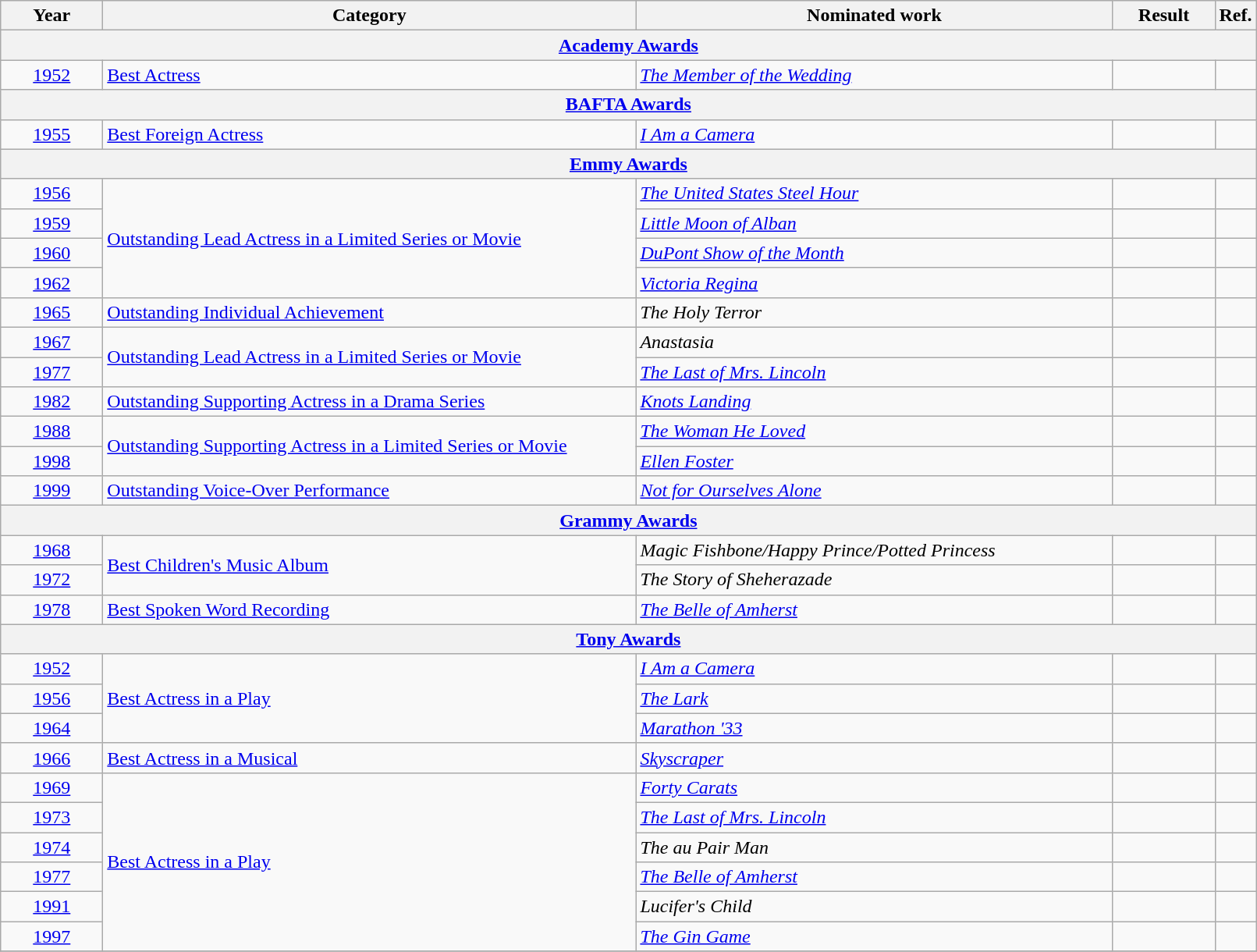<table class=wikitable>
<tr>
<th scope="col" style="width:5em;">Year</th>
<th scope="col" style="width:28em;">Category</th>
<th scope="col" style="width:25em;">Nominated work</th>
<th scope="col" style="width:5em;">Result</th>
<th>Ref.</th>
</tr>
<tr>
<th colspan=5><a href='#'>Academy Awards</a></th>
</tr>
<tr>
<td style="text-align:center;"><a href='#'>1952</a></td>
<td><a href='#'>Best Actress</a></td>
<td><em><a href='#'>The Member of the Wedding</a></em></td>
<td></td>
<td></td>
</tr>
<tr>
<th colspan=5><a href='#'>BAFTA Awards</a></th>
</tr>
<tr>
<td style="text-align:center;"><a href='#'>1955</a></td>
<td><a href='#'>Best Foreign Actress</a></td>
<td><em><a href='#'>I Am a Camera</a></em></td>
<td></td>
<td></td>
</tr>
<tr>
<th colspan=5><a href='#'>Emmy Awards</a></th>
</tr>
<tr>
<td style="text-align:center;"><a href='#'>1956</a></td>
<td rowspan=4><a href='#'>Outstanding Lead Actress in a Limited Series or Movie</a></td>
<td><em><a href='#'>The United States Steel Hour</a></em></td>
<td></td>
<td></td>
</tr>
<tr>
<td style="text-align:center;"><a href='#'>1959</a></td>
<td><em><a href='#'>Little Moon of Alban</a></em></td>
<td></td>
<td></td>
</tr>
<tr>
<td style="text-align:center;"><a href='#'>1960</a></td>
<td><em><a href='#'>DuPont Show of the Month</a></em></td>
<td></td>
<td></td>
</tr>
<tr>
<td style="text-align:center;"><a href='#'>1962</a></td>
<td><em><a href='#'>Victoria Regina</a></em></td>
<td></td>
<td></td>
</tr>
<tr>
<td style="text-align:center;"><a href='#'>1965</a></td>
<td><a href='#'>Outstanding Individual Achievement</a></td>
<td><em>The Holy Terror</em></td>
<td></td>
<td></td>
</tr>
<tr>
<td style="text-align:center;"><a href='#'>1967</a></td>
<td rowspan=2><a href='#'>Outstanding Lead Actress in a Limited Series or Movie</a></td>
<td><em>Anastasia</em></td>
<td></td>
<td></td>
</tr>
<tr>
<td style="text-align:center;"><a href='#'>1977</a></td>
<td><em><a href='#'>The Last of Mrs. Lincoln</a></em></td>
<td></td>
<td></td>
</tr>
<tr>
<td style="text-align:center;"><a href='#'>1982</a></td>
<td><a href='#'>Outstanding Supporting Actress in a Drama Series</a></td>
<td><em><a href='#'>Knots Landing</a></em></td>
<td></td>
<td></td>
</tr>
<tr>
<td style="text-align:center;"><a href='#'>1988</a></td>
<td rowspan=2><a href='#'>Outstanding Supporting Actress in a Limited Series or Movie</a></td>
<td><em><a href='#'>The Woman He Loved</a></em></td>
<td></td>
<td></td>
</tr>
<tr>
<td style="text-align:center;"><a href='#'>1998</a></td>
<td><em><a href='#'>Ellen Foster</a></em></td>
<td></td>
<td></td>
</tr>
<tr>
<td style="text-align:center;"><a href='#'>1999</a></td>
<td><a href='#'>Outstanding Voice-Over Performance</a></td>
<td><em><a href='#'>Not for Ourselves Alone</a></em></td>
<td></td>
<td></td>
</tr>
<tr>
<th colspan=5><a href='#'>Grammy Awards</a></th>
</tr>
<tr>
<td style="text-align:center;"><a href='#'>1968</a></td>
<td rowspan=2><a href='#'>Best Children's Music Album</a></td>
<td><em>Magic Fishbone/Happy Prince/Potted Princess </em></td>
<td></td>
<td></td>
</tr>
<tr>
<td style="text-align:center;"><a href='#'>1972</a></td>
<td><em>The Story of Sheherazade</em></td>
<td></td>
<td></td>
</tr>
<tr>
<td style="text-align:center;"><a href='#'>1978</a></td>
<td><a href='#'>Best Spoken Word Recording</a></td>
<td><em><a href='#'>The Belle of Amherst</a></em></td>
<td></td>
<td></td>
</tr>
<tr>
<th colspan=5><a href='#'>Tony Awards</a></th>
</tr>
<tr>
<td style="text-align:center;"><a href='#'>1952</a></td>
<td rowspan=3><a href='#'>Best Actress in a Play</a></td>
<td><em><a href='#'>I Am a Camera</a></em></td>
<td></td>
<td></td>
</tr>
<tr>
<td style="text-align:center;"><a href='#'>1956</a></td>
<td><em><a href='#'>The Lark</a></em></td>
<td></td>
<td></td>
</tr>
<tr>
<td style="text-align:center;"><a href='#'>1964</a></td>
<td><em><a href='#'>Marathon '33</a></em></td>
<td></td>
<td></td>
</tr>
<tr>
<td style="text-align:center;"><a href='#'>1966</a></td>
<td><a href='#'>Best Actress in a Musical</a></td>
<td><em><a href='#'>Skyscraper</a></em></td>
<td></td>
<td></td>
</tr>
<tr>
<td style="text-align:center;"><a href='#'>1969</a></td>
<td rowspan=6><a href='#'>Best Actress in a Play</a></td>
<td><em><a href='#'>Forty Carats</a></em></td>
<td></td>
<td></td>
</tr>
<tr>
<td style="text-align:center;"><a href='#'>1973</a></td>
<td><em><a href='#'>The Last of Mrs. Lincoln</a></em></td>
<td></td>
<td></td>
</tr>
<tr>
<td style="text-align:center;"><a href='#'>1974</a></td>
<td><em>The au Pair Man</em></td>
<td></td>
<td></td>
</tr>
<tr>
<td style="text-align:center;"><a href='#'>1977</a></td>
<td><em><a href='#'>The Belle of Amherst</a></em></td>
<td></td>
<td></td>
</tr>
<tr>
<td style="text-align:center;"><a href='#'>1991</a></td>
<td><em>Lucifer's Child</em></td>
<td></td>
<td></td>
</tr>
<tr>
<td style="text-align:center;"><a href='#'>1997</a></td>
<td><em><a href='#'>The Gin Game</a></em></td>
<td></td>
<td></td>
</tr>
<tr>
</tr>
</table>
